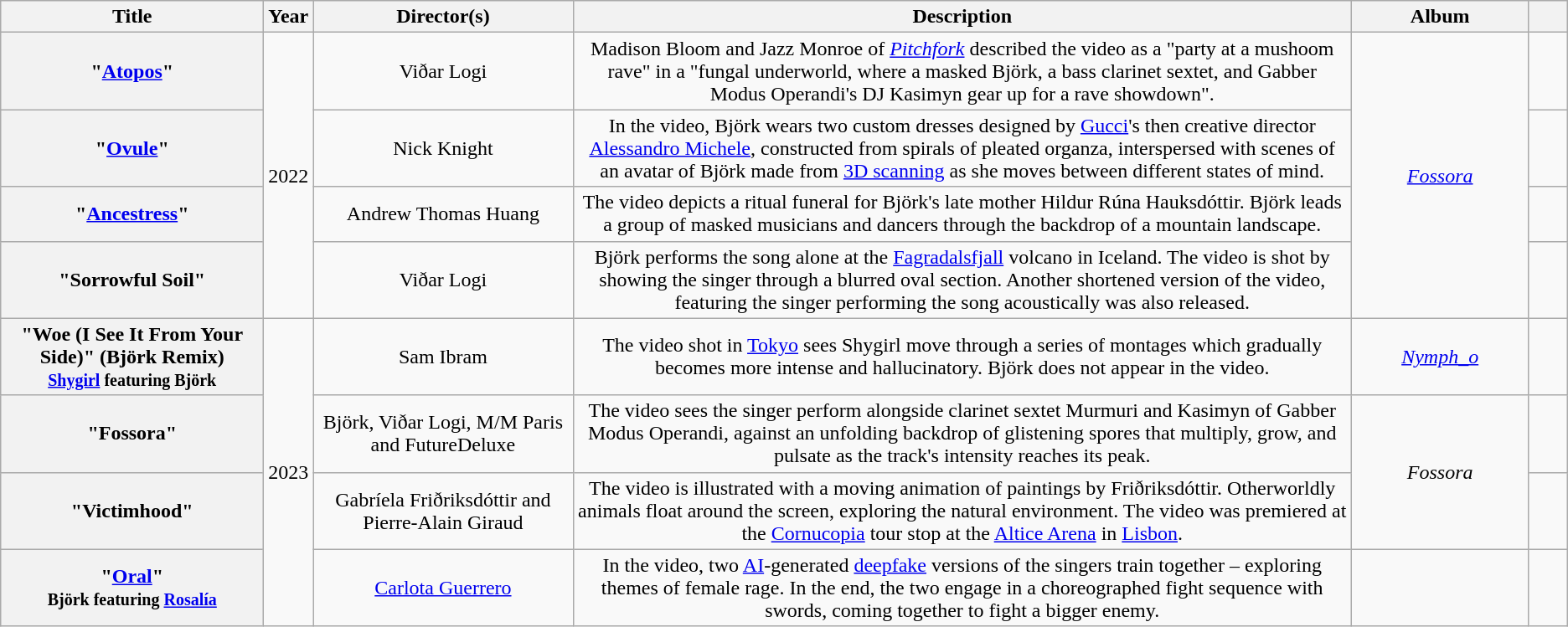<table class="wikitable sortable plainrowheaders" style="text-align:center;">
<tr>
<th scope="col" style="width:15em;">Title</th>
<th scope="col" style="width:2em;">Year</th>
<th scope="col" style="width:15em;">Director(s)</th>
<th scope="col" style="width:50em;" class="unsortable">Description</th>
<th scope="col" style="width:10em;">Album</th>
<th scope="col" style="width:2em;" class="unsortable"></th>
</tr>
<tr>
<th scope="row">"<a href='#'>Atopos</a>"</th>
<td rowspan="4">2022</td>
<td>Viðar Logi</td>
<td>Madison Bloom and Jazz Monroe of <em><a href='#'>Pitchfork</a></em> described the video as a "party at a mushoom rave" in a "fungal underworld, where a masked Björk, a bass clarinet sextet, and Gabber Modus Operandi's DJ Kasimyn gear up for a rave showdown".</td>
<td rowspan="4"><em><a href='#'>Fossora</a></em></td>
<td style="text-align:center;"></td>
</tr>
<tr>
<th scope="row">"<a href='#'>Ovule</a>"</th>
<td>Nick Knight</td>
<td>In the video, Björk wears two custom dresses designed by <a href='#'>Gucci</a>'s then creative director <a href='#'>Alessandro Michele</a>, constructed from spirals of pleated organza, interspersed with scenes of an avatar of Björk made from <a href='#'>3D scanning</a> as she moves between different states of mind.</td>
<td style="text-align:center;"></td>
</tr>
<tr>
<th scope="row">"<a href='#'>Ancestress</a>"</th>
<td>Andrew Thomas Huang</td>
<td>The video depicts a ritual funeral for Björk's late mother Hildur Rúna Hauksdóttir. Björk leads a group of masked musicians and dancers through the backdrop of a mountain landscape.</td>
<td style="text-align:center;"></td>
</tr>
<tr>
<th scope="row">"Sorrowful Soil"</th>
<td>Viðar Logi</td>
<td>Björk performs the song alone at the <a href='#'>Fagradalsfjall</a> volcano in Iceland. The video is shot by showing the singer through a blurred oval section. Another shortened version of the video, featuring the singer performing the song acoustically was also released.</td>
<td style="text-align:center;"></td>
</tr>
<tr>
<th scope="row">"Woe (I See It From Your Side)" (Björk Remix)<br><small><a href='#'>Shygirl</a> featuring Björk</small></th>
<td rowspan="4">2023</td>
<td>Sam Ibram</td>
<td>The video shot in <a href='#'>Tokyo</a> sees Shygirl move through a series of montages which gradually becomes more intense and hallucinatory. Björk does not appear in the video.</td>
<td><em><a href='#'>Nymph_o</a></em></td>
<td style="text-align:center;"></td>
</tr>
<tr>
<th scope="row">"Fossora"</th>
<td>Björk, Viðar Logi, M/M Paris and FutureDeluxe</td>
<td>The video sees the singer perform alongside clarinet sextet Murmuri and Kasimyn of Gabber Modus Operandi, against an unfolding backdrop of glistening spores that multiply, grow, and pulsate as the track's intensity reaches its peak.</td>
<td rowspan="2"><em>Fossora</em></td>
<td></td>
</tr>
<tr>
<th scope="row">"Victimhood"</th>
<td>Gabríela Friðriksdóttir and Pierre-Alain Giraud</td>
<td>The video is illustrated with a moving animation of paintings by Friðriksdóttir. Otherworldly animals float around the screen, exploring the natural environment. The video was premiered at the <a href='#'>Cornucopia</a> tour stop at the <a href='#'>Altice Arena</a> in <a href='#'>Lisbon</a>.</td>
<td><br></td>
</tr>
<tr>
<th scope="row">"<a href='#'>Oral</a>"<br><small>Björk featuring <a href='#'>Rosalía</a></small></th>
<td><a href='#'>Carlota Guerrero</a></td>
<td>In the video, two <a href='#'>AI</a>-generated <a href='#'>deepfake</a> versions of the singers train together – exploring themes of female rage. In the end, the two engage in a choreographed fight sequence with swords, coming together to fight a bigger enemy.</td>
<td></td>
<td></td>
</tr>
</table>
